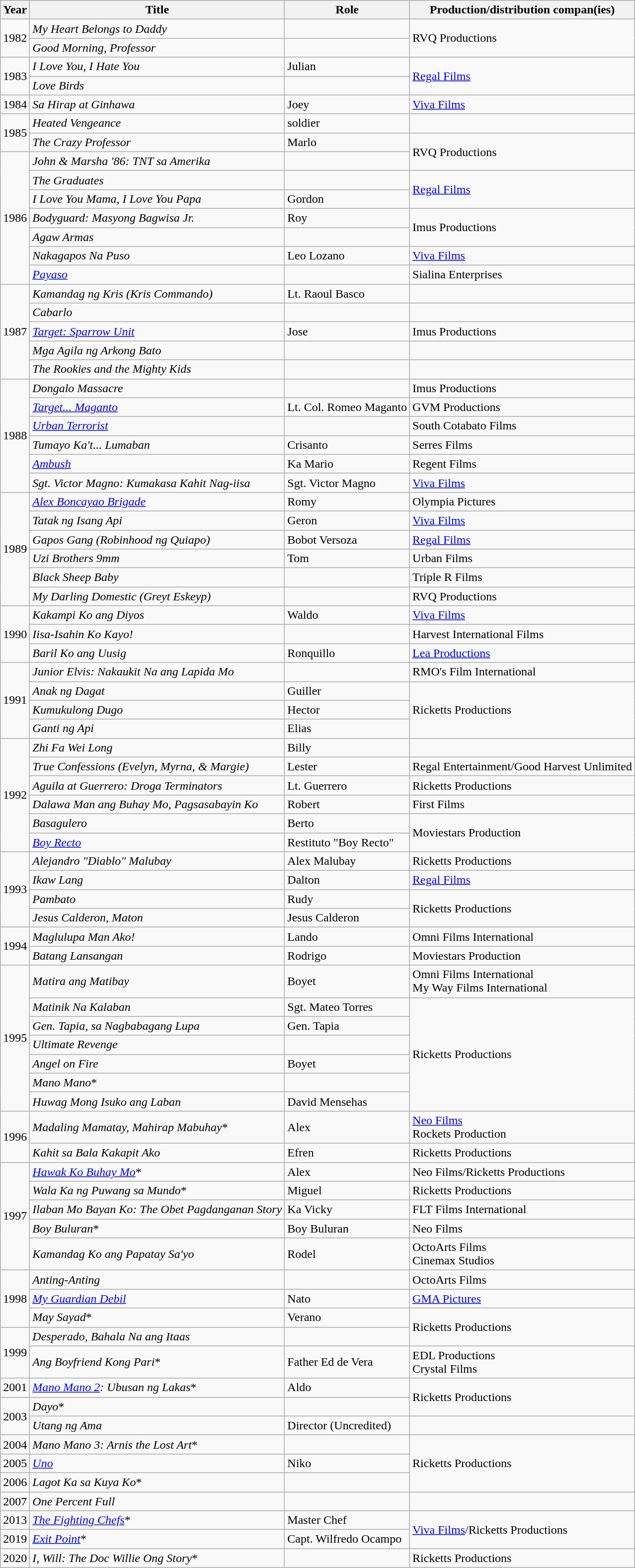<table class="wikitable">
<tr>
<th scope="col">Year</th>
<th scope="col">Title</th>
<th scope="col">Role</th>
<th scope="col">Production/distribution compan(ies)</th>
</tr>
<tr>
<td rowspan="2">1982</td>
<td><em>My Heart Belongs to Daddy</em></td>
<td></td>
<td rowspan="2">RVQ Productions</td>
</tr>
<tr>
<td><em>Good Morning, Professor</em></td>
<td></td>
</tr>
<tr>
<td rowspan="2">1983</td>
<td><em>I Love You, I Hate You</em></td>
<td>Julian</td>
<td rowspan="2"><a href='#'>Regal Films</a></td>
</tr>
<tr>
<td><em>Love Birds</em></td>
<td></td>
</tr>
<tr>
<td>1984</td>
<td><em>Sa Hirap at Ginhawa</em></td>
<td>Joey</td>
<td><a href='#'>Viva Films</a></td>
</tr>
<tr>
<td rowspan="2">1985</td>
<td><em>Heated Vengeance</em></td>
<td>soldier</td>
<td></td>
</tr>
<tr>
<td><em>The Crazy Professor</em></td>
<td>Marlo</td>
<td rowspan="2">RVQ Productions</td>
</tr>
<tr>
<td rowspan="7">1986</td>
<td><em>John & Marsha '86: TNT sa Amerika</em></td>
<td></td>
</tr>
<tr>
<td><em>The Graduates</em></td>
<td></td>
<td rowspan="2"><a href='#'>Regal Films</a></td>
</tr>
<tr>
<td><em>I Love You Mama, I Love You Papa</em></td>
<td>Gordon</td>
</tr>
<tr>
<td><em>Bodyguard: Masyong Bagwisa Jr.</em></td>
<td>Roy</td>
<td rowspan="2">Imus Productions</td>
</tr>
<tr>
<td><em>Agaw Armas</em></td>
<td></td>
</tr>
<tr>
<td><em>Nakagapos Na Puso</em></td>
<td>Leo Lozano</td>
<td><a href='#'>Viva Films</a></td>
</tr>
<tr>
<td><em><a href='#'>Payaso</a></em></td>
<td></td>
<td>Sialina Enterprises</td>
</tr>
<tr>
<td rowspan="5">1987</td>
<td><em>Kamandag ng Kris (Kris Commando)</em></td>
<td>Lt. Raoul Basco</td>
<td></td>
</tr>
<tr>
<td><em>Cabarlo</em></td>
<td></td>
<td></td>
</tr>
<tr>
<td><em><a href='#'>Target: Sparrow Unit</a></em></td>
<td>Jose</td>
<td>Imus Productions</td>
</tr>
<tr>
<td><em>Mga Agila ng Arkong Bato</em></td>
<td></td>
<td></td>
</tr>
<tr>
<td><em>The Rookies and the Mighty Kids</em></td>
<td></td>
<td></td>
</tr>
<tr>
<td rowspan="6">1988</td>
<td><em>Dongalo Massacre</em></td>
<td></td>
<td>Imus Productions</td>
</tr>
<tr>
<td><em><a href='#'>Target... Maganto</a></em></td>
<td>Lt. Col. Romeo Maganto</td>
<td>GVM Productions</td>
</tr>
<tr>
<td><em><a href='#'>Urban Terrorist</a></em></td>
<td></td>
<td>South Cotabato Films</td>
</tr>
<tr>
<td><em>Tumayo Ka't... Lumaban</em></td>
<td>Crisanto</td>
<td>Serres Films</td>
</tr>
<tr>
<td><em><a href='#'>Ambush</a></em></td>
<td>Ka Mario</td>
<td>Regent Films</td>
</tr>
<tr>
<td><em>Sgt. Victor Magno: Kumakasa Kahit Nag-iisa</em></td>
<td>Sgt. Victor Magno</td>
<td><a href='#'>Viva Films</a></td>
</tr>
<tr>
<td rowspan="6">1989</td>
<td><em><a href='#'>Alex Boncayao Brigade</a></em></td>
<td>Romy</td>
<td>Olympia Pictures</td>
</tr>
<tr>
<td><em>Tatak ng Isang Api</em></td>
<td>Geron</td>
<td><a href='#'>Viva Films</a></td>
</tr>
<tr>
<td><em>Gapos Gang (Robinhood ng Quiapo)</em></td>
<td>Bobot Versoza</td>
<td><a href='#'>Regal Films</a></td>
</tr>
<tr>
<td><em>Uzi Brothers 9mm</em></td>
<td>Tom</td>
<td>Urban Films</td>
</tr>
<tr>
<td><em>Black Sheep Baby</em></td>
<td></td>
<td>Triple R Films</td>
</tr>
<tr>
<td><em>My Darling Domestic (Greyt Eskeyp)</em></td>
<td></td>
<td>RVQ Productions</td>
</tr>
<tr>
<td rowspan="3">1990</td>
<td><em>Kakampi Ko ang Diyos</em></td>
<td>Waldo</td>
<td><a href='#'>Viva Films</a></td>
</tr>
<tr>
<td><em>Iisa-Isahin Ko Kayo!</em></td>
<td></td>
<td>Harvest International Films</td>
</tr>
<tr>
<td><em>Baril Ko ang Uusig</em></td>
<td>Ronquillo</td>
<td><a href='#'>Lea Productions</a></td>
</tr>
<tr>
<td rowspan="4">1991</td>
<td><em>Junior Elvis: Nakaukit Na ang Lapida Mo</em></td>
<td></td>
<td>RMO's Film International</td>
</tr>
<tr>
<td><em>Anak ng Dagat</em></td>
<td>Guiller</td>
<td rowspan="3">Ricketts Productions</td>
</tr>
<tr>
<td><em>Kumukulong Dugo</em></td>
<td>Hector</td>
</tr>
<tr>
<td><em>Ganti ng Api</em></td>
<td>Elias</td>
</tr>
<tr>
<td rowspan="6">1992</td>
<td><em> Zhi Fa Wei Long</em></td>
<td>Billy</td>
<td></td>
</tr>
<tr>
<td><em>True Confessions (Evelyn, Myrna, & Margie)</em></td>
<td>Lester</td>
<td>Regal Entertainment/Good Harvest Unlimited</td>
</tr>
<tr>
<td><em>Aguila at Guerrero: Droga Terminators</em></td>
<td>Lt. Guerrero</td>
<td>Ricketts Productions</td>
</tr>
<tr>
<td><em>Dalawa Man ang Buhay Mo, Pagsasabayin Ko</em></td>
<td>Robert</td>
<td>First Films</td>
</tr>
<tr>
<td><em>Basagulero</em></td>
<td>Berto</td>
<td rowspan="2">Moviestars Production</td>
</tr>
<tr>
<td><em><a href='#'>Boy Recto</a></em></td>
<td>Restituto "Boy Recto"</td>
</tr>
<tr>
<td rowspan="4">1993</td>
<td><em>Alejandro "Diablo" Malubay</em></td>
<td>Alex Malubay</td>
<td>Ricketts Productions</td>
</tr>
<tr>
<td><em>Ikaw Lang</em></td>
<td>Dalton</td>
<td><a href='#'>Regal Films</a></td>
</tr>
<tr>
<td><em>Pambato</em></td>
<td>Rudy</td>
<td rowspan="2">Ricketts Productions</td>
</tr>
<tr>
<td><em>Jesus Calderon, Maton</em></td>
<td>Jesus Calderon</td>
</tr>
<tr>
<td rowspan="2">1994</td>
<td><em>Maglulupa Man Ako!</em> </td>
<td>Lando</td>
<td>Omni Films International</td>
</tr>
<tr>
<td><em>Batang Lansangan</em> </td>
<td>Rodrigo</td>
<td>Moviestars Production</td>
</tr>
<tr>
<td rowspan="7">1995</td>
<td><em>Matira ang Matibay</em></td>
<td>Boyet</td>
<td>Omni Films International<br>My Way Films International</td>
</tr>
<tr>
<td><em>Matinik Na Kalaban</em></td>
<td>Sgt. Mateo Torres</td>
<td rowspan="6">Ricketts Productions</td>
</tr>
<tr>
<td><em>Gen. Tapia, sa Nagbabagang Lupa</em></td>
<td>Gen. Tapia</td>
</tr>
<tr>
<td><em>Ultimate Revenge</em></td>
<td></td>
</tr>
<tr>
<td><em>Angel on Fire</em></td>
<td>Boyet</td>
</tr>
<tr>
<td><em>Mano Mano</em>*</td>
<td></td>
</tr>
<tr>
<td><em>Huwag Mong Isuko ang Laban</em></td>
<td>David Mensehas</td>
</tr>
<tr Viva Films/Rocketts Productions Inc.>
<td rowspan="2">1996</td>
<td><em>Madaling Mamatay, Mahirap Mabuhay</em>*</td>
<td>Alex</td>
<td><a href='#'>Neo Films</a><br>Rockets Production</td>
</tr>
<tr>
<td><em>Kahit sa Bala Kakapit Ako</em></td>
<td>Efren</td>
<td>Ricketts Productions</td>
</tr>
<tr>
<td rowspan="5">1997</td>
<td><em><a href='#'>Hawak Ko Buhay Mo</a></em>*</td>
<td>Alex</td>
<td>Neo Films/Ricketts Productions</td>
</tr>
<tr>
<td><em>Wala Ka ng Puwang sa Mundo</em>*</td>
<td>Miguel</td>
<td>Ricketts Productions</td>
</tr>
<tr>
<td><em>Ilaban Mo Bayan Ko: The Obet Pagdanganan Story</em></td>
<td>Ka Vicky</td>
<td>FLT Films International</td>
</tr>
<tr>
<td><em>Boy Buluran</em>*</td>
<td>Boy Buluran</td>
<td>Neo Films</td>
</tr>
<tr>
<td><em>Kamandag Ko ang Papatay Sa'yo</em></td>
<td>Rodel</td>
<td>OctoArts Films<br>Cinemax Studios</td>
</tr>
<tr>
<td rowspan="3">1998</td>
<td><em>Anting-Anting</em></td>
<td></td>
<td>OctoArts Films</td>
</tr>
<tr>
<td><em><a href='#'>My Guardian Debil</a></em></td>
<td>Nato</td>
<td><a href='#'>GMA Pictures</a></td>
</tr>
<tr>
<td><em>May Sayad</em>*</td>
<td>Verano</td>
<td rowspan="2">Ricketts Productions</td>
</tr>
<tr>
<td rowspan="2">1999</td>
<td><em>Desperado, Bahala Na ang Itaas</em></td>
<td></td>
</tr>
<tr>
<td><em>Ang Boyfriend Kong Pari</em>*</td>
<td>Father Ed de Vera</td>
<td>EDL Productions<br>Crystal Films</td>
</tr>
<tr>
<td>2001</td>
<td><em><a href='#'>Mano Mano 2</a>: Ubusan ng Lakas</em>*</td>
<td>Aldo</td>
<td rowspan="2">Ricketts Productions</td>
</tr>
<tr>
<td rowspan="2">2003</td>
<td><em>Dayo</em>*</td>
<td></td>
</tr>
<tr>
<td><em>Utang ng Ama</em></td>
<td>Director (Uncredited)</td>
<td></td>
</tr>
<tr>
<td>2004</td>
<td><em>Mano Mano 3: Arnis the Lost Art</em>*</td>
<td></td>
<td rowspan="3">Ricketts Productions</td>
</tr>
<tr>
<td>2005</td>
<td><em><a href='#'>Uno</a></em></td>
<td>Niko</td>
</tr>
<tr>
<td>2006</td>
<td><em>Lagot Ka sa Kuya Ko</em>*</td>
<td></td>
</tr>
<tr>
<td>2007</td>
<td><em>One Percent Full</em></td>
<td></td>
<td></td>
</tr>
<tr>
<td>2013</td>
<td><em><a href='#'>The Fighting Chefs</a></em>*</td>
<td>Master Chef</td>
<td rowspan="2"><a href='#'>Viva Films</a>/Ricketts Productions</td>
</tr>
<tr>
<td>2019</td>
<td><em><a href='#'>Exit Point</a></em>*</td>
<td>Capt. Wilfredo Ocampo</td>
</tr>
<tr>
<td>2020</td>
<td><em>I, Will: The Doc Willie Ong Story</em>*</td>
<td></td>
<td>Ricketts Productions</td>
</tr>
</table>
